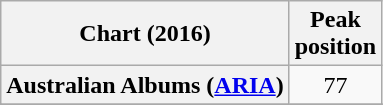<table class="wikitable sortable plainrowheaders" style="text-align:center">
<tr>
<th scope="col">Chart (2016)</th>
<th scope="col">Peak<br>position</th>
</tr>
<tr>
<th scope="row">Australian Albums (<a href='#'>ARIA</a>)</th>
<td>77</td>
</tr>
<tr>
</tr>
<tr>
</tr>
<tr>
</tr>
</table>
